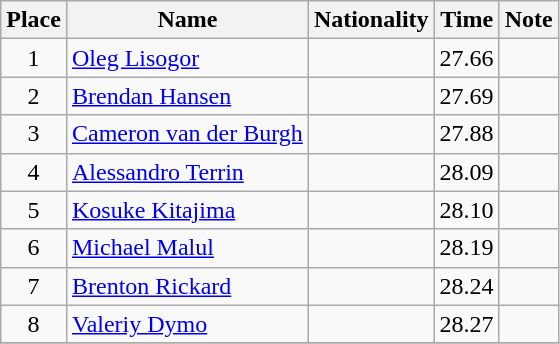<table class="wikitable" style="text-align:center">
<tr>
<th>Place</th>
<th>Name</th>
<th>Nationality</th>
<th>Time</th>
<th>Note</th>
</tr>
<tr>
<td>1</td>
<td align=left><a href='#'>Oleg Lisogor</a></td>
<td align=left></td>
<td>27.66</td>
<td></td>
</tr>
<tr>
<td>2</td>
<td align=left><a href='#'>Brendan Hansen</a></td>
<td align=left></td>
<td>27.69</td>
<td></td>
</tr>
<tr>
<td>3</td>
<td align=left><a href='#'>Cameron van der Burgh</a></td>
<td align=left></td>
<td>27.88</td>
<td></td>
</tr>
<tr>
<td>4</td>
<td align=left><a href='#'>Alessandro Terrin</a></td>
<td align=left></td>
<td>28.09</td>
<td></td>
</tr>
<tr>
<td>5</td>
<td align=left><a href='#'>Kosuke Kitajima</a></td>
<td align=left></td>
<td>28.10</td>
<td></td>
</tr>
<tr>
<td>6</td>
<td align=left><a href='#'>Michael Malul</a></td>
<td align=left></td>
<td>28.19</td>
<td></td>
</tr>
<tr>
<td>7</td>
<td align=left><a href='#'>Brenton Rickard</a></td>
<td align=left></td>
<td>28.24</td>
<td></td>
</tr>
<tr>
<td>8</td>
<td align=left><a href='#'>Valeriy Dymo</a></td>
<td align=left></td>
<td>28.27</td>
<td></td>
</tr>
<tr>
</tr>
</table>
